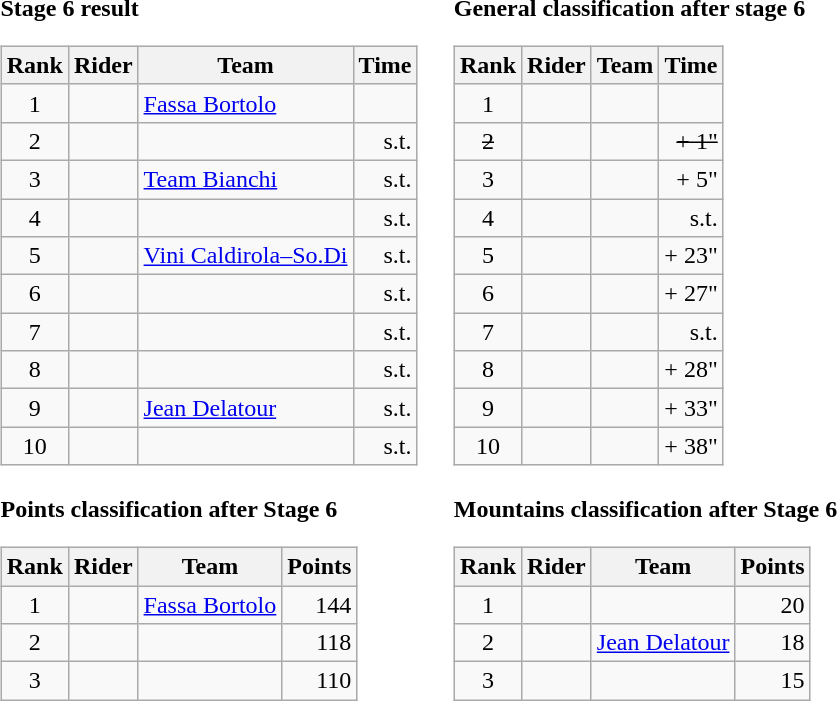<table>
<tr>
<td><strong>Stage 6 result</strong><br><table class="wikitable">
<tr>
<th scope="col">Rank</th>
<th scope="col">Rider</th>
<th scope="col">Team</th>
<th scope="col">Time</th>
</tr>
<tr>
<td style="text-align:center;">1</td>
<td> </td>
<td><a href='#'>Fassa Bortolo</a></td>
<td align=right></td>
</tr>
<tr>
<td style="text-align:center;">2</td>
<td></td>
<td></td>
<td align=right>s.t.</td>
</tr>
<tr>
<td style="text-align:center;">3</td>
<td></td>
<td><a href='#'>Team Bianchi</a></td>
<td align=right>s.t.</td>
</tr>
<tr>
<td style="text-align:center;">4</td>
<td></td>
<td></td>
<td align=right>s.t.</td>
</tr>
<tr>
<td style="text-align:center;">5</td>
<td></td>
<td><a href='#'>Vini Caldirola–So.Di</a></td>
<td align=right>s.t.</td>
</tr>
<tr>
<td style="text-align:center;">6</td>
<td></td>
<td></td>
<td align=right>s.t.</td>
</tr>
<tr>
<td style="text-align:center;">7</td>
<td></td>
<td></td>
<td align=right>s.t.</td>
</tr>
<tr>
<td style="text-align:center;">8</td>
<td></td>
<td></td>
<td align=right>s.t.</td>
</tr>
<tr>
<td style="text-align:center;">9</td>
<td></td>
<td><a href='#'>Jean Delatour</a></td>
<td align=right>s.t.</td>
</tr>
<tr>
<td style="text-align:center;">10</td>
<td></td>
<td></td>
<td align=right>s.t.</td>
</tr>
</table>
</td>
<td></td>
<td><strong>General classification after stage 6</strong><br><table class="wikitable">
<tr>
<th scope="col">Rank</th>
<th scope="col">Rider</th>
<th scope="col">Team</th>
<th scope="col">Time</th>
</tr>
<tr>
<td style="text-align:center;">1</td>
<td> </td>
<td></td>
<td style="text-align:right;"></td>
</tr>
<tr>
<td style="text-align:center;"><del>2</del></td>
<td><del></del></td>
<td><del></del></td>
<td style="text-align:right;"><del>+ 1"</del></td>
</tr>
<tr>
<td style="text-align:center;">3</td>
<td></td>
<td></td>
<td align=right>+ 5"</td>
</tr>
<tr>
<td style="text-align:center;">4</td>
<td></td>
<td></td>
<td align=right>s.t.</td>
</tr>
<tr>
<td style="text-align:center;">5</td>
<td></td>
<td></td>
<td align=right>+ 23"</td>
</tr>
<tr>
<td style="text-align:center;">6</td>
<td></td>
<td></td>
<td align=right>+ 27"</td>
</tr>
<tr>
<td style="text-align:center;">7</td>
<td></td>
<td></td>
<td align=right>s.t.</td>
</tr>
<tr>
<td style="text-align:center;">8</td>
<td></td>
<td></td>
<td align=right>+ 28"</td>
</tr>
<tr>
<td style="text-align:center;">9</td>
<td></td>
<td></td>
<td align=right>+ 33"</td>
</tr>
<tr>
<td style="text-align:center;">10</td>
<td></td>
<td></td>
<td style="text-align:right;">+ 38"</td>
</tr>
</table>
</td>
</tr>
<tr valign="top">
<td><strong>Points classification after Stage 6</strong><br><table class="wikitable">
<tr>
<th scope="col">Rank</th>
<th scope="col">Rider</th>
<th scope="col">Team</th>
<th scope="col">Points</th>
</tr>
<tr>
<td style="text-align:center;">1</td>
<td> </td>
<td><a href='#'>Fassa Bortolo</a></td>
<td align=right>144</td>
</tr>
<tr>
<td style="text-align:center;">2</td>
<td></td>
<td></td>
<td align=right>118</td>
</tr>
<tr>
<td style="text-align:center;">3</td>
<td></td>
<td></td>
<td align=right>110</td>
</tr>
</table>
</td>
<td></td>
<td><strong>Mountains classification after Stage 6</strong><br><table class="wikitable">
<tr>
<th scope="col">Rank</th>
<th scope="col">Rider</th>
<th scope="col">Team</th>
<th scope="col">Points</th>
</tr>
<tr>
<td style="text-align:center;">1</td>
<td> </td>
<td></td>
<td align=right>20</td>
</tr>
<tr>
<td style="text-align:center;">2</td>
<td></td>
<td><a href='#'>Jean Delatour</a></td>
<td align=right>18</td>
</tr>
<tr>
<td style="text-align:center;">3</td>
<td></td>
<td></td>
<td align=right>15</td>
</tr>
</table>
</td>
</tr>
</table>
